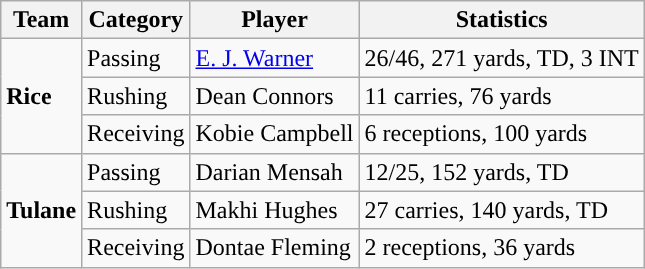<table class="wikitable" style="float: right;">
<tr>
<th>Team</th>
<th>Category</th>
<th>Player</th>
<th>Statistics</th>
</tr>
<tr>
<td rowspan=3><strong>Rice</strong></td>
<td>Passing</td>
<td><a href='#'>E. J. Warner</a></td>
<td>26/46, 271 yards, TD, 3 INT</td>
</tr>
<tr>
<td>Rushing</td>
<td>Dean Connors</td>
<td>11 carries, 76 yards</td>
</tr>
<tr>
<td>Receiving</td>
<td>Kobie Campbell</td>
<td>6 receptions, 100 yards</td>
</tr>
<tr>
<td rowspan=3><strong>Tulane</strong></td>
<td>Passing</td>
<td>Darian Mensah</td>
<td>12/25, 152 yards, TD</td>
</tr>
<tr>
<td>Rushing</td>
<td>Makhi Hughes</td>
<td>27 carries, 140 yards, TD</td>
</tr>
<tr>
<td>Receiving</td>
<td>Dontae Fleming</td>
<td>2 receptions, 36 yards</td>
</tr>
</table>
